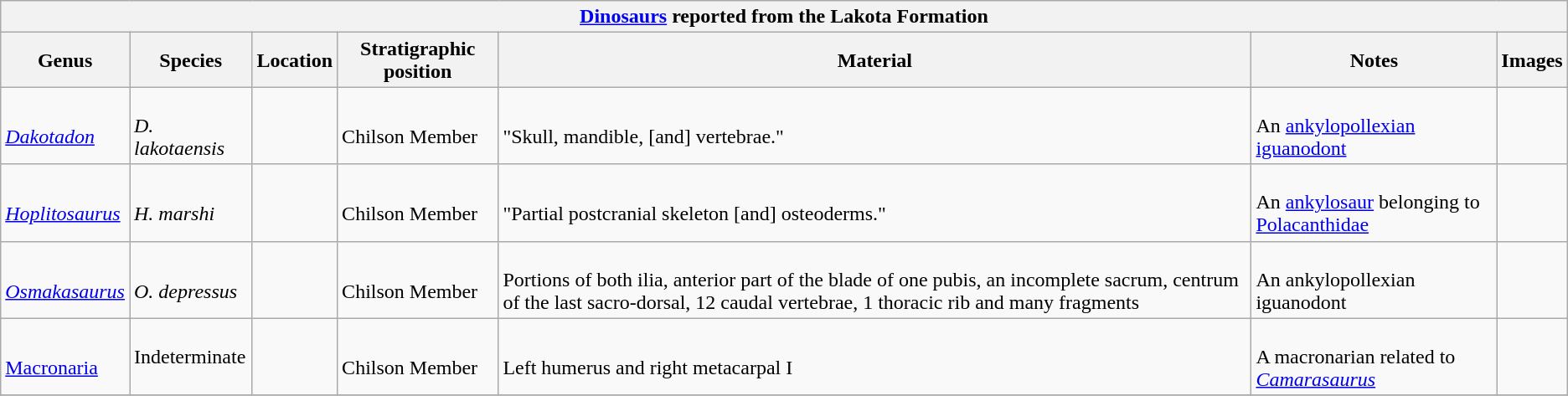<table class="wikitable" align="center">
<tr>
<th colspan="7" align="center"><strong><a href='#'>Dinosaurs</a> reported from the Lakota Formation</strong></th>
</tr>
<tr>
<th>Genus</th>
<th>Species</th>
<th>Location</th>
<th>Stratigraphic position</th>
<th>Material</th>
<th>Notes</th>
<th>Images</th>
</tr>
<tr>
<td><br><em><a href='#'>Dakotadon</a></em></td>
<td><br><em>D. lakotaensis</em></td>
<td></td>
<td><br>Chilson Member</td>
<td><br>"Skull, mandible, [and] vertebrae."</td>
<td><br>An <a href='#'>ankylopollexian</a> <a href='#'>iguanodont</a></td>
<td></td>
</tr>
<tr>
<td><br><em><a href='#'>Hoplitosaurus</a></em></td>
<td><br><em>H. marshi</em></td>
<td></td>
<td><br>Chilson Member</td>
<td><br>"Partial postcranial skeleton [and] osteoderms."</td>
<td><br>An <a href='#'>ankylosaur</a> belonging to <a href='#'>Polacanthidae</a></td>
<td></td>
</tr>
<tr>
<td><br><em><a href='#'>Osmakasaurus</a></em></td>
<td><br><em>O. depressus</em></td>
<td></td>
<td><br>Chilson Member</td>
<td><br>Portions of both ilia, anterior part of the blade of one pubis, an incomplete sacrum, centrum of the last sacro-dorsal, 12 caudal vertebrae, 1 thoracic rib and many fragments</td>
<td><br>An ankylopollexian iguanodont</td>
<td></td>
</tr>
<tr>
<td><br><a href='#'>Macronaria</a></td>
<td>Indeterminate</td>
<td></td>
<td><br>Chilson Member</td>
<td><br>Left humerus and right metacarpal I</td>
<td><br>A macronarian related to <em><a href='#'>Camarasaurus</a></em></td>
<td></td>
</tr>
<tr>
</tr>
</table>
